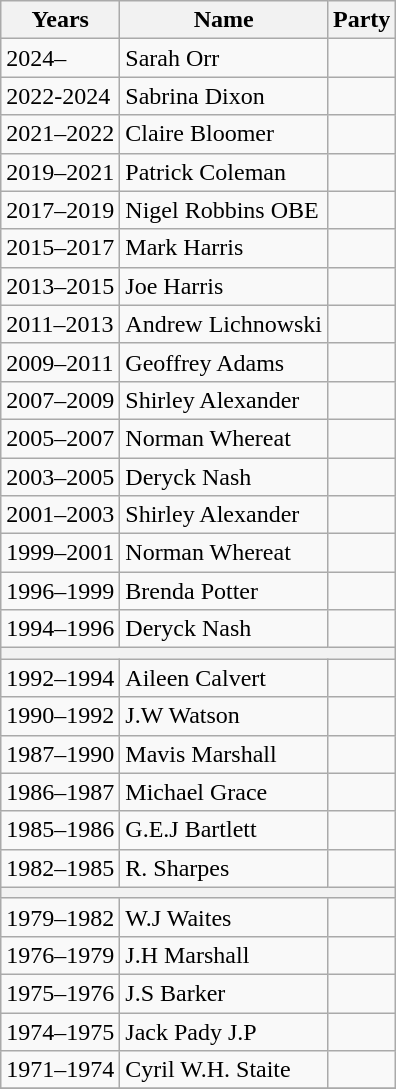<table class="wikitable">
<tr>
<th>Years</th>
<th>Name</th>
<th colspan=2>Party</th>
</tr>
<tr>
<td>2024–</td>
<td>Sarah Orr</td>
<td></td>
</tr>
<tr>
<td>2022-2024</td>
<td>Sabrina Dixon</td>
<td></td>
</tr>
<tr>
<td>2021–2022</td>
<td>Claire Bloomer</td>
<td></td>
</tr>
<tr>
<td>2019–2021</td>
<td>Patrick Coleman</td>
<td></td>
</tr>
<tr>
<td>2017–2019</td>
<td>Nigel Robbins OBE</td>
<td></td>
</tr>
<tr>
<td>2015–2017</td>
<td>Mark Harris</td>
<td></td>
</tr>
<tr>
<td>2013–2015</td>
<td>Joe Harris</td>
<td></td>
</tr>
<tr>
<td>2011–2013</td>
<td>Andrew Lichnowski</td>
<td></td>
</tr>
<tr>
<td>2009–2011</td>
<td>Geoffrey Adams</td>
<td></td>
</tr>
<tr>
<td>2007–2009</td>
<td>Shirley Alexander</td>
<td></td>
</tr>
<tr>
<td>2005–2007</td>
<td>Norman Whereat</td>
<td></td>
</tr>
<tr>
<td>2003–2005</td>
<td>Deryck Nash</td>
<td></td>
</tr>
<tr>
<td>2001–2003</td>
<td>Shirley Alexander</td>
<td></td>
</tr>
<tr>
<td>1999–2001</td>
<td>Norman Whereat</td>
<td></td>
</tr>
<tr>
<td>1996–1999</td>
<td>Brenda Potter</td>
<td></td>
</tr>
<tr>
<td>1994–1996</td>
<td>Deryck Nash</td>
<td></td>
</tr>
<tr>
<th colspan=4></th>
</tr>
<tr>
<td>1992–1994</td>
<td>Aileen Calvert</td>
<td></td>
</tr>
<tr>
<td>1990–1992</td>
<td>J.W Watson</td>
<td></td>
</tr>
<tr>
<td>1987–1990</td>
<td>Mavis Marshall</td>
<td></td>
</tr>
<tr>
<td>1986–1987</td>
<td>Michael Grace</td>
<td></td>
</tr>
<tr>
<td>1985–1986</td>
<td>G.E.J Bartlett</td>
<td></td>
</tr>
<tr>
<td>1982–1985</td>
<td>R. Sharpes</td>
<td></td>
</tr>
<tr>
<th colspan=4></th>
</tr>
<tr>
<td>1979–1982</td>
<td>W.J Waites</td>
<td></td>
</tr>
<tr>
<td>1976–1979</td>
<td>J.H Marshall</td>
<td></td>
</tr>
<tr>
<td>1975–1976</td>
<td>J.S Barker</td>
<td></td>
</tr>
<tr>
<td>1974–1975</td>
<td>Jack Pady J.P</td>
<td></td>
</tr>
<tr>
<td>1971–1974</td>
<td>Cyril W.H. Staite</td>
<td></td>
</tr>
<tr>
</tr>
</table>
